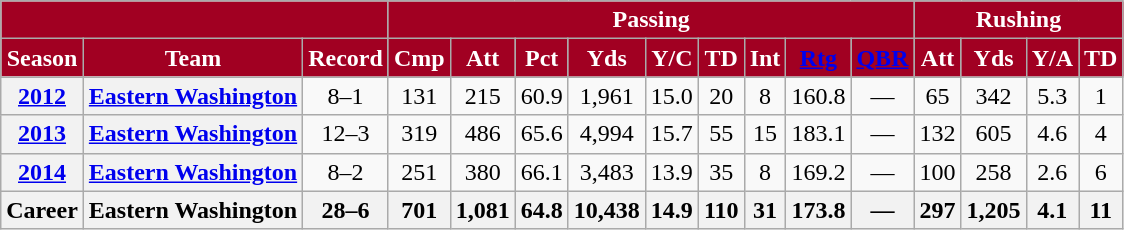<table class="wikitable" style="text-align:center;">
<tr style="font-weight:bold;background:#a10022;color:#FFFFFF;">
<td colspan="3"></td>
<td colspan="9">Passing</td>
<td colspan="4">Rushing</td>
</tr>
<tr style="font-weight:bold;background:#a10022;color:#FFFFFF;">
<td>Season</td>
<td>Team</td>
<td>Record</td>
<td>Cmp</td>
<td>Att</td>
<td>Pct</td>
<td>Yds</td>
<td>Y/C</td>
<td>TD</td>
<td>Int</td>
<td><a href='#'><span>Rtg</span></a></td>
<td><a href='#'><span>QBR</span></a></td>
<td>Att</td>
<td>Yds</td>
<td>Y/A</td>
<td>TD</td>
</tr>
<tr>
<th><a href='#'>2012</a></th>
<th><a href='#'>Eastern Washington</a></th>
<td>8–1</td>
<td>131</td>
<td>215</td>
<td>60.9</td>
<td>1,961</td>
<td>15.0</td>
<td>20</td>
<td>8</td>
<td>160.8</td>
<td>—</td>
<td>65</td>
<td>342</td>
<td>5.3</td>
<td>1</td>
</tr>
<tr>
<th><a href='#'>2013</a></th>
<th><a href='#'>Eastern Washington</a></th>
<td>12–3</td>
<td>319</td>
<td>486</td>
<td>65.6</td>
<td>4,994</td>
<td>15.7</td>
<td>55</td>
<td>15</td>
<td>183.1</td>
<td>—</td>
<td>132</td>
<td>605</td>
<td>4.6</td>
<td>4</td>
</tr>
<tr>
<th><a href='#'>2014</a></th>
<th><a href='#'>Eastern Washington</a></th>
<td>8–2</td>
<td>251</td>
<td>380</td>
<td>66.1</td>
<td>3,483</td>
<td>13.9</td>
<td>35</td>
<td>8</td>
<td>169.2</td>
<td>—</td>
<td>100</td>
<td>258</td>
<td>2.6</td>
<td>6</td>
</tr>
<tr>
<th>Career</th>
<th>Eastern Washington</th>
<th>28–6</th>
<th>701</th>
<th>1,081</th>
<th>64.8</th>
<th>10,438</th>
<th>14.9</th>
<th>110</th>
<th>31</th>
<th>173.8</th>
<th>—</th>
<th>297</th>
<th>1,205</th>
<th>4.1</th>
<th>11</th>
</tr>
</table>
